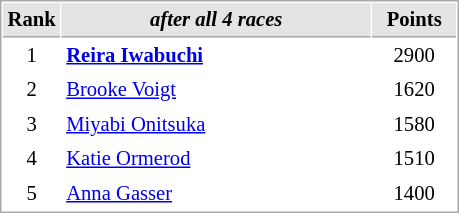<table cellspacing="1" cellpadding="3" style="border:1px solid #aaa; font-size:86%;">
<tr style="background:#e4e4e4;">
<th style="border-bottom:1px solid #aaa; width:10px;">Rank</th>
<th style="border-bottom:1px solid #aaa; width:200px;"><em>after all 4 races</em></th>
<th style="border-bottom:1px solid #aaa; width:50px;">Points</th>
</tr>
<tr>
<td align=center>1</td>
<td><strong> <a href='#'>Reira Iwabuchi</a></strong></td>
<td align=center>2900</td>
</tr>
<tr>
<td align=center>2</td>
<td> <a href='#'>Brooke Voigt</a></td>
<td align=center>1620</td>
</tr>
<tr>
<td align=center>3</td>
<td> <a href='#'>Miyabi Onitsuka</a></td>
<td align=center>1580</td>
</tr>
<tr>
<td align=center>4</td>
<td> <a href='#'>Katie Ormerod</a></td>
<td align=center>1510</td>
</tr>
<tr>
<td align=center>5</td>
<td> <a href='#'>Anna Gasser</a></td>
<td align=center>1400</td>
</tr>
</table>
